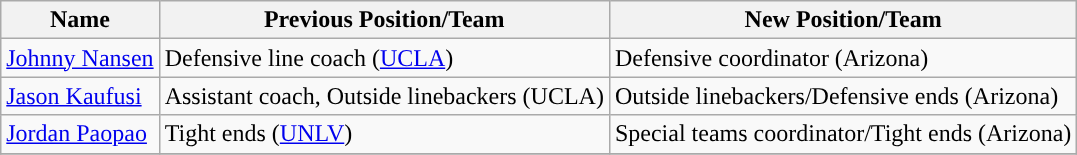<table class="wikitable">
<tr>
<th style="text-align:center; ">Name</th>
<th style="text-align:center; ">Previous Position/Team</th>
<th style="text-align:center; ">New Position/Team</th>
</tr>
<tr>
<td><a href='#'>Johnny Nansen</a></td>
<td>Defensive line coach (<a href='#'>UCLA</a>)</td>
<td>Defensive coordinator (Arizona)</td>
</tr>
<tr>
<td><a href='#'>Jason Kaufusi</a></td>
<td>Assistant coach, Outside linebackers (UCLA)</td>
<td>Outside linebackers/Defensive ends (Arizona)</td>
</tr>
<tr>
<td><a href='#'>Jordan Paopao</a></td>
<td>Tight ends (<a href='#'>UNLV</a>)</td>
<td>Special teams coordinator/Tight ends (Arizona)</td>
</tr>
<tr>
</tr>
</table>
